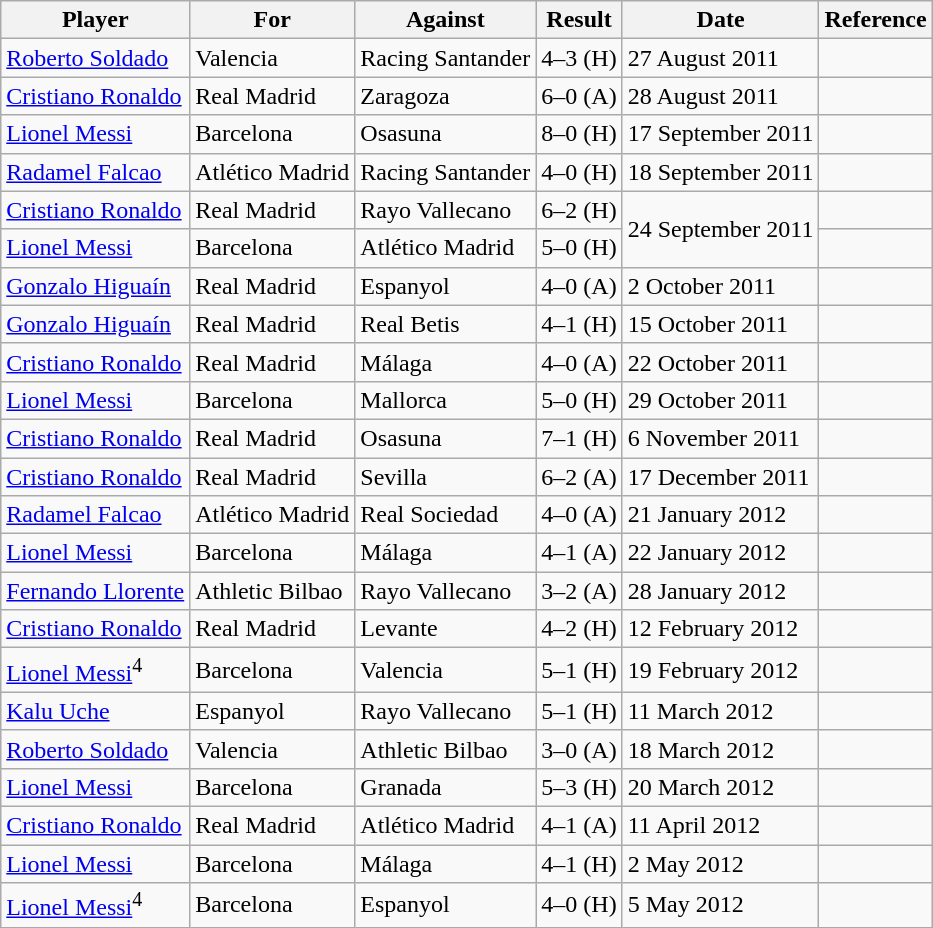<table class="wikitable sortable">
<tr>
<th>Player</th>
<th>For</th>
<th>Against</th>
<th>Result</th>
<th>Date</th>
<th>Reference</th>
</tr>
<tr>
<td> <a href='#'>Roberto Soldado</a></td>
<td>Valencia</td>
<td>Racing Santander</td>
<td style="text-align:center">4–3 (H)</td>
<td>27 August 2011</td>
<td></td>
</tr>
<tr>
<td> <a href='#'>Cristiano Ronaldo</a></td>
<td>Real Madrid</td>
<td>Zaragoza</td>
<td style="text-align:center">6–0 (A)</td>
<td>28 August 2011</td>
<td></td>
</tr>
<tr>
<td> <a href='#'>Lionel Messi</a></td>
<td>Barcelona</td>
<td>Osasuna</td>
<td style="text-align:center">8–0 (H)</td>
<td>17 September 2011</td>
<td></td>
</tr>
<tr>
<td> <a href='#'>Radamel Falcao</a></td>
<td>Atlético Madrid</td>
<td>Racing Santander</td>
<td style="text-align:center">4–0 (H)</td>
<td>18 September 2011</td>
<td></td>
</tr>
<tr>
<td> <a href='#'>Cristiano Ronaldo</a></td>
<td>Real Madrid</td>
<td>Rayo Vallecano</td>
<td style="text-align:center">6–2 (H)</td>
<td rowspan=2>24 September 2011</td>
<td></td>
</tr>
<tr>
<td> <a href='#'>Lionel Messi</a></td>
<td>Barcelona</td>
<td>Atlético Madrid</td>
<td style="text-align:center">5–0 (H)</td>
<td></td>
</tr>
<tr>
<td> <a href='#'>Gonzalo Higuaín</a></td>
<td>Real Madrid</td>
<td>Espanyol</td>
<td style="text-align:center">4–0 (A)</td>
<td>2 October 2011</td>
<td></td>
</tr>
<tr>
<td> <a href='#'>Gonzalo Higuaín</a></td>
<td>Real Madrid</td>
<td>Real Betis</td>
<td style="text-align:center">4–1 (H)</td>
<td>15 October 2011</td>
<td></td>
</tr>
<tr>
<td> <a href='#'>Cristiano Ronaldo</a></td>
<td>Real Madrid</td>
<td>Málaga</td>
<td style="text-align:center">4–0 (A)</td>
<td>22 October 2011</td>
<td></td>
</tr>
<tr>
<td> <a href='#'>Lionel Messi</a></td>
<td>Barcelona</td>
<td>Mallorca</td>
<td style="text-align:center">5–0 (H)</td>
<td>29 October 2011</td>
<td></td>
</tr>
<tr>
<td> <a href='#'>Cristiano Ronaldo</a></td>
<td>Real Madrid</td>
<td>Osasuna</td>
<td style="text-align:center">7–1 (H)</td>
<td>6 November 2011</td>
<td></td>
</tr>
<tr>
<td> <a href='#'>Cristiano Ronaldo</a></td>
<td>Real Madrid</td>
<td>Sevilla</td>
<td style="text-align:center">6–2 (A)</td>
<td>17 December 2011</td>
<td></td>
</tr>
<tr>
<td> <a href='#'>Radamel Falcao</a></td>
<td>Atlético Madrid</td>
<td>Real Sociedad</td>
<td style="text-align:center">4–0 (A)</td>
<td>21 January 2012</td>
<td></td>
</tr>
<tr>
<td> <a href='#'>Lionel Messi</a></td>
<td>Barcelona</td>
<td>Málaga</td>
<td style="text-align:center">4–1 (A)</td>
<td>22 January 2012</td>
<td></td>
</tr>
<tr>
<td> <a href='#'>Fernando Llorente</a></td>
<td>Athletic Bilbao</td>
<td>Rayo Vallecano</td>
<td style="text-align:center">3–2 (A)</td>
<td>28 January 2012</td>
<td></td>
</tr>
<tr>
<td> <a href='#'>Cristiano Ronaldo</a></td>
<td>Real Madrid</td>
<td>Levante</td>
<td style="text-align:center">4–2 (H)</td>
<td>12 February 2012</td>
<td></td>
</tr>
<tr>
<td> <a href='#'>Lionel Messi</a><sup>4</sup></td>
<td>Barcelona</td>
<td>Valencia</td>
<td style="text-align:center">5–1 (H)</td>
<td>19 February 2012</td>
<td></td>
</tr>
<tr>
<td> <a href='#'>Kalu Uche</a></td>
<td>Espanyol</td>
<td>Rayo Vallecano</td>
<td style="text-align:center">5–1 (H)</td>
<td>11 March 2012</td>
<td></td>
</tr>
<tr>
<td> <a href='#'>Roberto Soldado</a></td>
<td>Valencia</td>
<td>Athletic Bilbao</td>
<td style="text-align:center">3–0 (A)</td>
<td>18 March 2012</td>
<td></td>
</tr>
<tr>
<td> <a href='#'>Lionel Messi</a></td>
<td>Barcelona</td>
<td>Granada</td>
<td style="text-align:center">5–3 (H)</td>
<td>20 March 2012</td>
<td></td>
</tr>
<tr>
<td> <a href='#'>Cristiano Ronaldo</a></td>
<td>Real Madrid</td>
<td>Atlético Madrid</td>
<td style="text-align:center">4–1 (A)</td>
<td>11 April 2012</td>
<td></td>
</tr>
<tr>
<td> <a href='#'>Lionel Messi</a></td>
<td>Barcelona</td>
<td>Málaga</td>
<td style="text-align:center">4–1 (H)</td>
<td>2 May 2012</td>
<td></td>
</tr>
<tr>
<td> <a href='#'>Lionel Messi</a><sup>4</sup></td>
<td>Barcelona</td>
<td>Espanyol</td>
<td style="text-align:center">4–0 (H)</td>
<td>5 May 2012</td>
<td></td>
</tr>
</table>
